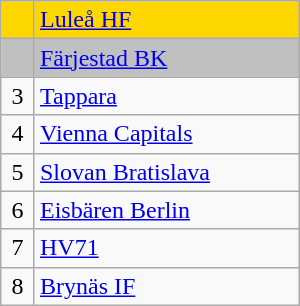<table class="wikitable" style="width:200px;">
<tr style="background:gold;">
<td align=center></td>
<td> <a href='#'>Luleå HF</a></td>
</tr>
<tr style="background:silver;">
<td align=center></td>
<td> <a href='#'>Färjestad BK</a></td>
</tr>
<tr>
<td align=center>3</td>
<td> <a href='#'>Tappara</a></td>
</tr>
<tr>
<td align=center>4</td>
<td> <a href='#'>Vienna Capitals</a></td>
</tr>
<tr>
<td align=center>5</td>
<td> <a href='#'>Slovan Bratislava</a></td>
</tr>
<tr>
<td align=center>6</td>
<td> <a href='#'>Eisbären Berlin</a></td>
</tr>
<tr>
<td align=center>7</td>
<td> <a href='#'>HV71</a></td>
</tr>
<tr>
<td align=center>8</td>
<td> <a href='#'>Brynäs IF</a></td>
</tr>
</table>
